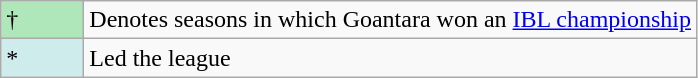<table class="wikitable">
<tr>
<td style="background:#afe6ba; width:3em;">†</td>
<td>Denotes seasons in which Goantara won an <a href='#'>IBL championship</a></td>
</tr>
<tr>
<td style="background:#CFECEC; width:1em">*</td>
<td>Led the league</td>
</tr>
</table>
